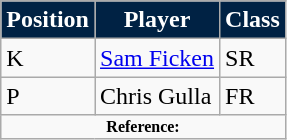<table class="wikitable">
<tr>
<th style="background:#024; color:#fff;">Position</th>
<th style="background:#024; color:#fff;">Player</th>
<th style="background:#024; color:#fff;">Class</th>
</tr>
<tr>
<td>K</td>
<td><a href='#'>Sam Ficken</a></td>
<td>SR</td>
</tr>
<tr>
<td>P</td>
<td>Chris Gulla</td>
<td>FR</td>
</tr>
<tr>
<td colspan="3" style="font-size:8pt; text-align:center;"><strong>Reference:</strong></td>
</tr>
</table>
